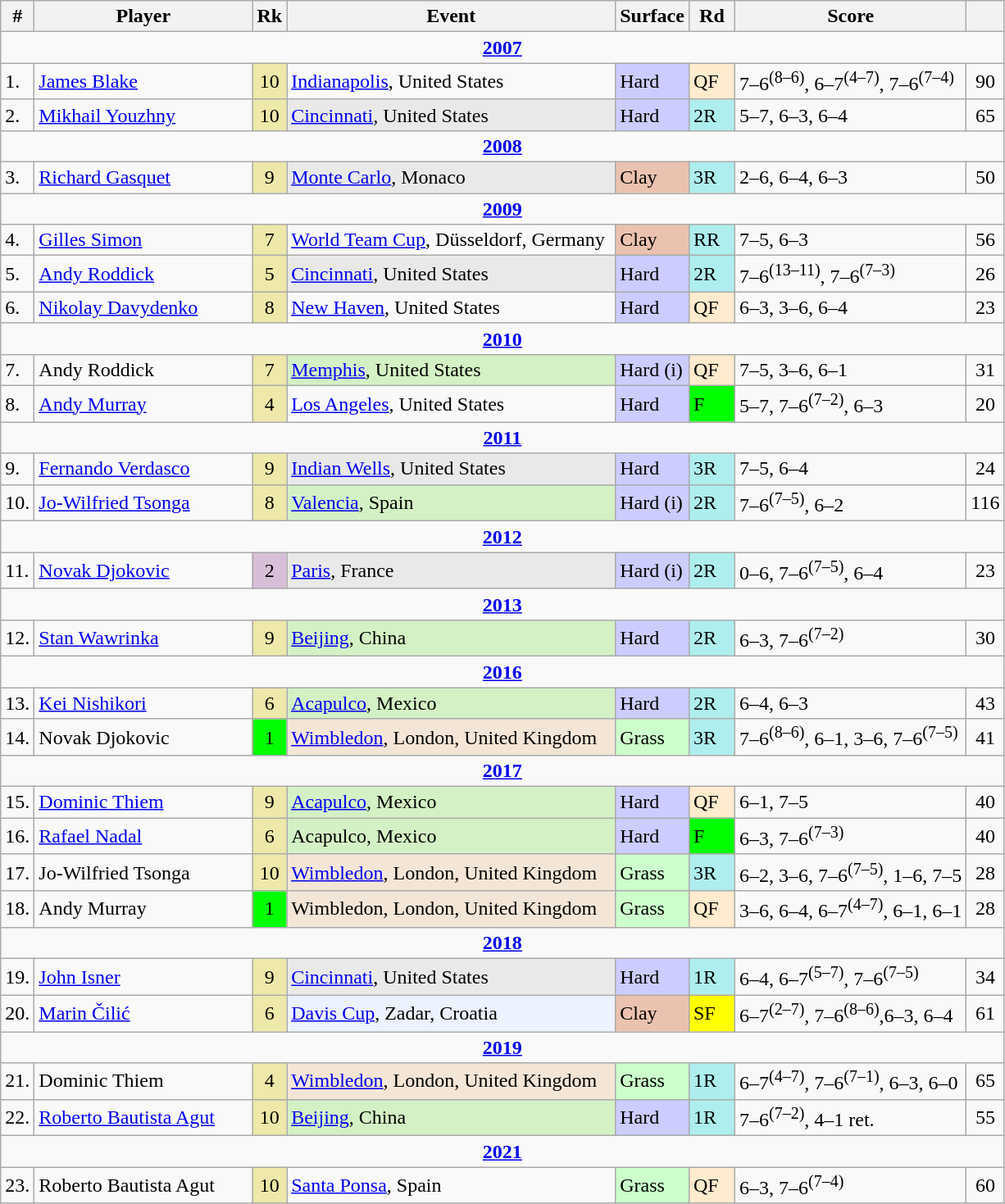<table class="wikitable sortable">
<tr>
<th style="width:20px">#</th>
<th style="width:170px">Player</th>
<th style="width:20px">Rk</th>
<th style="width:260px">Event</th>
<th>Surface</th>
<th style="width:30px">Rd</th>
<th>Score</th>
<th></th>
</tr>
<tr>
<td colspan=8 style=text-align:center><strong><a href='#'>2007</a></strong></td>
</tr>
<tr>
<td>1.</td>
<td> <a href='#'>James Blake</a></td>
<td align=center bgcolor=EEE8AA>10</td>
<td><a href='#'>Indianapolis</a>, United States</td>
<td bgcolor=ccccff>Hard</td>
<td bgcolor=ffebcd>QF</td>
<td>7–6<sup>(8–6)</sup>, 6–7<sup>(4–7)</sup>, 7–6<sup>(7–4)</sup></td>
<td align=center>90</td>
</tr>
<tr>
<td>2.</td>
<td> <a href='#'>Mikhail Youzhny</a></td>
<td align=center bgcolor=EEE8AA>10</td>
<td bgcolor=E9E9E9><a href='#'>Cincinnati</a>, United States</td>
<td bgcolor=ccccff>Hard</td>
<td bgcolor=afeeee>2R</td>
<td>5–7, 6–3, 6–4</td>
<td align=center>65</td>
</tr>
<tr>
<td colspan=8 style=text-align:center><strong><a href='#'>2008</a></strong></td>
</tr>
<tr>
<td>3.</td>
<td> <a href='#'>Richard Gasquet</a></td>
<td align=center bgcolor=EEE8AA>9</td>
<td bgcolor=E9E9E9><a href='#'>Monte Carlo</a>, Monaco</td>
<td bgcolor=EBC2AF>Clay</td>
<td bgcolor=afeeee>3R</td>
<td>2–6, 6–4, 6–3</td>
<td align=center>50</td>
</tr>
<tr>
<td colspan=8 style=text-align:center><strong><a href='#'>2009</a></strong></td>
</tr>
<tr>
<td>4.</td>
<td> <a href='#'>Gilles Simon</a></td>
<td align=center bgcolor=EEE8AA>7</td>
<td><a href='#'>World Team Cup</a>, Düsseldorf, Germany</td>
<td bgcolor=EBC2AF>Clay</td>
<td bgcolor=afeeee>RR</td>
<td>7–5, 6–3</td>
<td align=center>56</td>
</tr>
<tr>
<td>5.</td>
<td> <a href='#'>Andy Roddick</a></td>
<td align=center bgcolor=EEE8AA>5</td>
<td bgcolor=E9E9E9><a href='#'>Cincinnati</a>, United States</td>
<td bgcolor=ccccff>Hard</td>
<td bgcolor=afeeee>2R</td>
<td>7–6<sup>(13–11)</sup>, 7–6<sup>(7–3)</sup></td>
<td align=center>26</td>
</tr>
<tr>
<td>6.</td>
<td> <a href='#'>Nikolay Davydenko</a></td>
<td align=center bgcolor=EEE8AA>8</td>
<td><a href='#'>New Haven</a>, United States</td>
<td bgcolor=ccccff>Hard</td>
<td bgcolor=ffebcd>QF</td>
<td>6–3, 3–6, 6–4</td>
<td align=center>23</td>
</tr>
<tr>
<td colspan=8 style=text-align:center><strong><a href='#'>2010</a></strong></td>
</tr>
<tr>
<td>7.</td>
<td> Andy Roddick</td>
<td align=center bgcolor=EEE8AA>7</td>
<td bgcolor=d4f1c5><a href='#'>Memphis</a>, United States</td>
<td bgcolor=ccccff>Hard (i)</td>
<td bgcolor=ffebcd>QF</td>
<td>7–5, 3–6, 6–1</td>
<td align=center>31</td>
</tr>
<tr>
<td>8.</td>
<td> <a href='#'>Andy Murray</a></td>
<td align=center bgcolor=EEE8AA>4</td>
<td><a href='#'>Los Angeles</a>, United States</td>
<td bgcolor=ccccff>Hard</td>
<td bgcolor=lime>F</td>
<td>5–7, 7–6<sup>(7–2)</sup>, 6–3</td>
<td align=center>20</td>
</tr>
<tr>
<td colspan=8 style=text-align:center><strong><a href='#'>2011</a></strong></td>
</tr>
<tr>
<td>9.</td>
<td> <a href='#'>Fernando Verdasco</a></td>
<td align=center bgcolor=EEE8AA>9</td>
<td bgcolor=E9E9E9><a href='#'>Indian Wells</a>, United States</td>
<td bgcolor=ccccff>Hard</td>
<td bgcolor=afeeee>3R</td>
<td>7–5, 6–4</td>
<td align=center>24</td>
</tr>
<tr>
<td>10.</td>
<td> <a href='#'>Jo-Wilfried Tsonga</a></td>
<td align=center bgcolor=EEE8AA>8</td>
<td bgcolor=d4f1c5><a href='#'>Valencia</a>, Spain</td>
<td bgcolor=ccccff>Hard (i)</td>
<td bgcolor=afeeee>2R</td>
<td>7–6<sup>(7–5)</sup>, 6–2</td>
<td align=center>116</td>
</tr>
<tr>
<td colspan=8 style=text-align:center><strong><a href='#'>2012</a></strong></td>
</tr>
<tr>
<td>11.</td>
<td> <a href='#'>Novak Djokovic</a></td>
<td align=center bgcolor=thistle>2</td>
<td bgcolor=E9E9E9><a href='#'>Paris</a>, France</td>
<td bgcolor=ccccff>Hard (i)</td>
<td bgcolor=afeeee>2R</td>
<td>0–6, 7–6<sup>(7–5)</sup>, 6–4</td>
<td align=center>23</td>
</tr>
<tr>
<td colspan=8 style=text-align:center><strong><a href='#'>2013</a></strong></td>
</tr>
<tr>
<td>12.</td>
<td> <a href='#'>Stan Wawrinka</a></td>
<td align=center bgcolor=EEE8AA>9</td>
<td bgcolor=d4f1c5><a href='#'>Beijing</a>, China</td>
<td bgcolor=ccccff>Hard</td>
<td bgcolor=afeeee>2R</td>
<td>6–3, 7–6<sup>(7–2)</sup></td>
<td align=center>30</td>
</tr>
<tr>
<td colspan=8 style=text-align:center><strong><a href='#'>2016</a></strong></td>
</tr>
<tr>
<td>13.</td>
<td> <a href='#'>Kei Nishikori</a></td>
<td align=center bgcolor=EEE8AA>6</td>
<td bgcolor=d4f1c5><a href='#'>Acapulco</a>, Mexico</td>
<td bgcolor=ccccff>Hard</td>
<td bgcolor=afeeee>2R</td>
<td>6–4, 6–3</td>
<td align=center>43</td>
</tr>
<tr>
<td>14.</td>
<td> Novak Djokovic</td>
<td align=center bgcolor=lime>1</td>
<td bgcolor=f3e6d7><a href='#'>Wimbledon</a>, London, United Kingdom</td>
<td bgcolor=CCFFCC>Grass</td>
<td bgcolor=afeeee>3R</td>
<td>7–6<sup>(8–6)</sup>, 6–1, 3–6, 7–6<sup>(7–5)</sup></td>
<td align=center>41</td>
</tr>
<tr>
<td colspan=8 style=text-align:center><strong><a href='#'>2017</a></strong></td>
</tr>
<tr>
<td>15.</td>
<td> <a href='#'>Dominic Thiem</a></td>
<td align=center bgcolor=EEE8AA>9</td>
<td bgcolor=d4f1c5><a href='#'>Acapulco</a>, Mexico</td>
<td bgcolor=ccccff>Hard</td>
<td bgcolor=ffebcd>QF</td>
<td>6–1, 7–5</td>
<td align=center>40</td>
</tr>
<tr>
<td>16.</td>
<td> <a href='#'>Rafael Nadal</a></td>
<td align=center bgcolor=EEE8AA>6</td>
<td bgcolor=d4f1c5>Acapulco, Mexico</td>
<td bgcolor=ccccff>Hard</td>
<td bgcolor=lime>F</td>
<td>6–3, 7–6<sup>(7–3)</sup></td>
<td align=center>40</td>
</tr>
<tr>
<td>17.</td>
<td> Jo-Wilfried Tsonga</td>
<td align=center bgcolor=EEE8AA>10</td>
<td bgcolor=f3e6d7><a href='#'>Wimbledon</a>, London, United Kingdom</td>
<td bgcolor=CCFFCC>Grass</td>
<td bgcolor=afeeee>3R</td>
<td>6–2, 3–6, 7–6<sup>(7–5)</sup>, 1–6, 7–5</td>
<td align=center>28</td>
</tr>
<tr>
<td>18.</td>
<td> Andy Murray</td>
<td align=center bgcolor=lime>1</td>
<td bgcolor=f3e6d7>Wimbledon, London, United Kingdom</td>
<td bgcolor=CCFFCC>Grass</td>
<td bgcolor=ffebcd>QF</td>
<td>3–6, 6–4, 6–7<sup>(4–7)</sup>, 6–1, 6–1</td>
<td align=center>28</td>
</tr>
<tr>
<td colspan=8 style=text-align:center><strong><a href='#'>2018</a></strong></td>
</tr>
<tr>
<td>19.</td>
<td> <a href='#'>John Isner</a></td>
<td align=center bgcolor=EEE8AA>9</td>
<td bgcolor=E9E9E9><a href='#'>Cincinnati</a>, United States</td>
<td bgcolor=ccccff>Hard</td>
<td bgcolor=afeeee>1R</td>
<td>6–4, 6–7<sup>(5–7)</sup>, 7–6<sup>(7–5)</sup></td>
<td align=center>34</td>
</tr>
<tr>
<td>20.</td>
<td> <a href='#'>Marin Čilić</a></td>
<td align=center bgcolor=EEE8AA>6</td>
<td bgcolor=ECF2FF><a href='#'>Davis Cup</a>, Zadar, Croatia</td>
<td bgcolor=EBC2AF>Clay</td>
<td bgcolor=yellow>SF</td>
<td>6–7<sup>(2–7)</sup>, 7–6<sup>(8–6)</sup>,6–3, 6–4</td>
<td align=center>61</td>
</tr>
<tr>
<td colspan=8 style=text-align:center><strong><a href='#'>2019</a></strong></td>
</tr>
<tr>
<td>21.</td>
<td> Dominic Thiem</td>
<td align=center bgcolor=EEE8AA>4</td>
<td bgcolor=f3e6d7><a href='#'>Wimbledon</a>, London, United Kingdom</td>
<td bgcolor=CCFFCC>Grass</td>
<td bgcolor=afeeee>1R</td>
<td>6–7<sup>(4–7)</sup>, 7–6<sup>(7–1)</sup>, 6–3, 6–0</td>
<td align=center>65</td>
</tr>
<tr>
<td>22.</td>
<td> <a href='#'>Roberto Bautista Agut</a></td>
<td align=center bgcolor=EEE8AA>10</td>
<td bgcolor=d4f1c5><a href='#'>Beijing</a>, China</td>
<td bgcolor=ccccff>Hard</td>
<td bgcolor=afeeee>1R</td>
<td>7–6<sup>(7–2)</sup>, 4–1 ret.</td>
<td align=center>55</td>
</tr>
<tr>
<td colspan=8 style=text-align:center><strong><a href='#'>2021</a></strong></td>
</tr>
<tr>
<td>23.</td>
<td> Roberto Bautista Agut</td>
<td align=center bgcolor=EEE8AA>10</td>
<td><a href='#'>Santa Ponsa</a>, Spain</td>
<td bgcolor=CCFFCC>Grass</td>
<td bgcolor=ffebcd>QF</td>
<td>6–3, 7–6<sup>(7–4)</sup></td>
<td align=center>60</td>
</tr>
</table>
